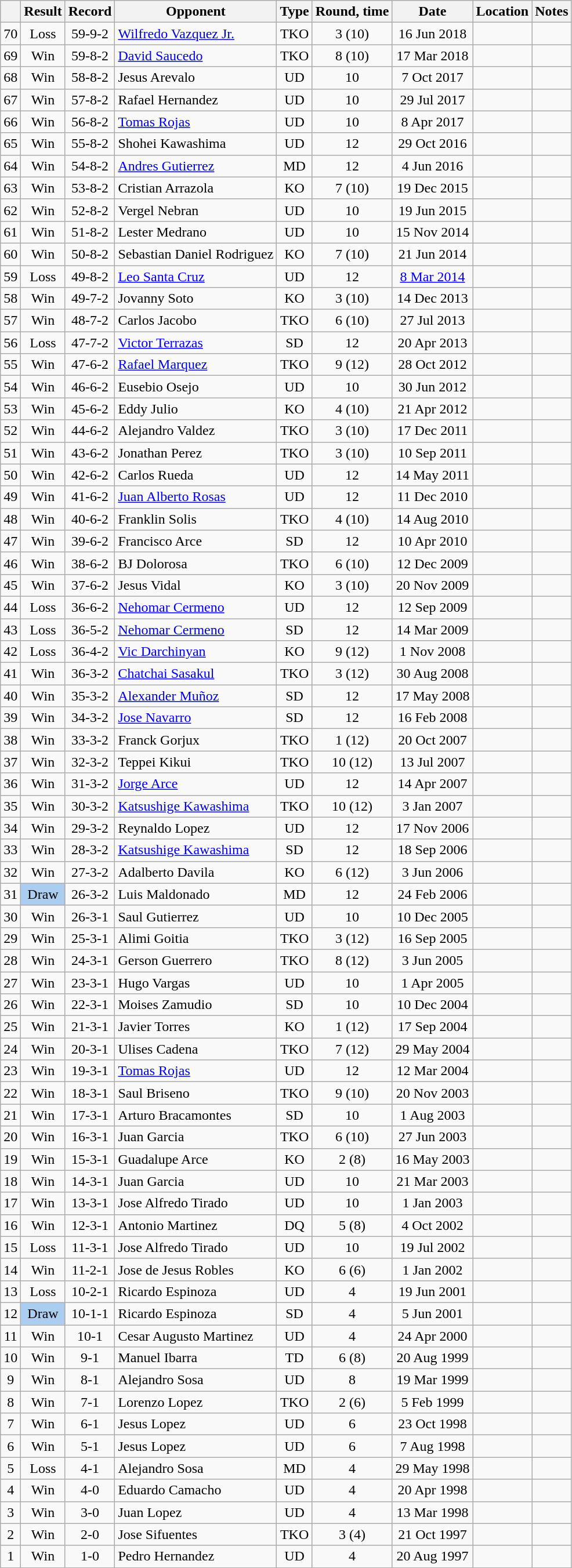<table class="wikitable" style="text-align:center">
<tr>
<th></th>
<th>Result</th>
<th>Record</th>
<th>Opponent</th>
<th>Type</th>
<th>Round, time</th>
<th>Date</th>
<th>Location</th>
<th>Notes</th>
</tr>
<tr align=center>
<td>70</td>
<td>Loss</td>
<td>59-9-2</td>
<td align=left><a href='#'>Wilfredo Vazquez Jr.</a></td>
<td>TKO</td>
<td>3 (10)</td>
<td>16 Jun 2018</td>
<td align=left></td>
<td align=left></td>
</tr>
<tr align=center>
<td>69</td>
<td>Win</td>
<td>59-8-2</td>
<td align=left><a href='#'>David Saucedo</a></td>
<td>TKO</td>
<td>8 (10)</td>
<td>17 Mar 2018</td>
<td align=left></td>
<td align=left></td>
</tr>
<tr align=center>
<td>68</td>
<td>Win</td>
<td>58-8-2</td>
<td align=left>Jesus Arevalo</td>
<td>UD</td>
<td>10 </td>
<td>7 Oct 2017</td>
<td align=left></td>
<td align=left></td>
</tr>
<tr align=center>
<td>67</td>
<td>Win</td>
<td>57-8-2</td>
<td align=left>Rafael Hernandez</td>
<td>UD</td>
<td>10 </td>
<td>29 Jul 2017</td>
<td align=left></td>
<td align=left></td>
</tr>
<tr align=center>
<td>66</td>
<td>Win</td>
<td>56-8-2</td>
<td align=left><a href='#'>Tomas Rojas</a></td>
<td>UD</td>
<td>10 </td>
<td>8 Apr 2017</td>
<td align=left></td>
<td align=left></td>
</tr>
<tr align=center>
<td>65</td>
<td>Win</td>
<td>55-8-2</td>
<td align=left>Shohei Kawashima</td>
<td>UD</td>
<td>12 </td>
<td>29 Oct 2016</td>
<td align=left></td>
<td align=left></td>
</tr>
<tr align=center>
<td>64</td>
<td>Win</td>
<td>54-8-2</td>
<td align=left><a href='#'>Andres Gutierrez</a></td>
<td>MD</td>
<td>12 </td>
<td>4 Jun 2016</td>
<td align=left></td>
<td align=left></td>
</tr>
<tr align=center>
<td>63</td>
<td>Win</td>
<td>53-8-2</td>
<td align=left>Cristian Arrazola</td>
<td>KO</td>
<td>7 (10)</td>
<td>19 Dec 2015</td>
<td align=left></td>
<td align=left></td>
</tr>
<tr align=center>
<td>62</td>
<td>Win</td>
<td>52-8-2</td>
<td align=left>Vergel Nebran</td>
<td>UD</td>
<td>10</td>
<td>19 Jun 2015</td>
<td align=left></td>
<td align=left></td>
</tr>
<tr align=center>
<td>61</td>
<td>Win</td>
<td>51-8-2</td>
<td align=left>Lester Medrano</td>
<td>UD</td>
<td>10</td>
<td>15 Nov 2014</td>
<td align=left></td>
<td align=left></td>
</tr>
<tr align=center>
<td>60</td>
<td>Win</td>
<td>50-8-2</td>
<td align=left>Sebastian Daniel Rodriguez</td>
<td>KO</td>
<td>7 (10)</td>
<td>21 Jun 2014</td>
<td align=left></td>
<td align=left></td>
</tr>
<tr align=center>
<td>59</td>
<td>Loss</td>
<td>49-8-2</td>
<td align=left><a href='#'>Leo Santa Cruz</a></td>
<td>UD</td>
<td>12</td>
<td><a href='#'>8 Mar 2014</a></td>
<td align=left></td>
<td align=left></td>
</tr>
<tr align=center>
<td>58</td>
<td>Win</td>
<td>49-7-2</td>
<td align=left>Jovanny Soto</td>
<td>KO</td>
<td>3 (10)</td>
<td>14 Dec 2013</td>
<td align=left></td>
<td align=left></td>
</tr>
<tr align=center>
<td>57</td>
<td>Win</td>
<td>48-7-2</td>
<td align=left>Carlos Jacobo</td>
<td>TKO</td>
<td>6 (10)</td>
<td>27 Jul 2013</td>
<td align=left></td>
<td align=left></td>
</tr>
<tr align=center>
<td>56</td>
<td>Loss</td>
<td>47-7-2</td>
<td align=left><a href='#'>Victor Terrazas</a></td>
<td>SD</td>
<td>12</td>
<td>20 Apr 2013</td>
<td align=left></td>
<td align=left></td>
</tr>
<tr align=center>
<td>55</td>
<td>Win</td>
<td>47-6-2</td>
<td align=left><a href='#'>Rafael Marquez</a></td>
<td>TKO</td>
<td>9 (12)</td>
<td>28 Oct 2012</td>
<td align=left></td>
<td align=left></td>
</tr>
<tr align=center>
<td>54</td>
<td>Win</td>
<td>46-6-2</td>
<td align=left>Eusebio Osejo</td>
<td>UD</td>
<td>10</td>
<td>30 Jun 2012</td>
<td align=left></td>
<td align=left></td>
</tr>
<tr align=center>
<td>53</td>
<td>Win</td>
<td>45-6-2</td>
<td align=left>Eddy Julio</td>
<td>KO</td>
<td>4 (10)</td>
<td>21 Apr 2012</td>
<td align=left></td>
<td align=left></td>
</tr>
<tr align=center>
<td>52</td>
<td>Win</td>
<td>44-6-2</td>
<td align=left>Alejandro Valdez</td>
<td>TKO</td>
<td>3 (10)</td>
<td>17 Dec 2011</td>
<td align=left></td>
<td align=left></td>
</tr>
<tr align=center>
<td>51</td>
<td>Win</td>
<td>43-6-2</td>
<td align=left>Jonathan Perez</td>
<td>TKO</td>
<td>3 (10)</td>
<td>10 Sep 2011</td>
<td align=left></td>
<td align=left></td>
</tr>
<tr align=center>
<td>50</td>
<td>Win</td>
<td>42-6-2</td>
<td align=left>Carlos Rueda</td>
<td>UD</td>
<td>12</td>
<td>14 May 2011</td>
<td align=left></td>
<td align=left></td>
</tr>
<tr align=center>
<td>49</td>
<td>Win</td>
<td>41-6-2</td>
<td align=left><a href='#'>Juan Alberto Rosas</a></td>
<td>UD</td>
<td>12</td>
<td>11 Dec 2010</td>
<td align=left></td>
<td align=left></td>
</tr>
<tr align=center>
<td>48</td>
<td>Win</td>
<td>40-6-2</td>
<td align=left>Franklin Solis</td>
<td>TKO</td>
<td>4 (10)</td>
<td>14 Aug 2010</td>
<td align=left></td>
<td align=left></td>
</tr>
<tr align=center>
<td>47</td>
<td>Win</td>
<td>39-6-2</td>
<td align=left>Francisco Arce</td>
<td>SD</td>
<td>12</td>
<td>10 Apr 2010</td>
<td align=left></td>
<td align=left></td>
</tr>
<tr align=center>
<td>46</td>
<td>Win</td>
<td>38-6-2</td>
<td align=left>BJ Dolorosa</td>
<td>TKO</td>
<td>6 (10)</td>
<td>12 Dec 2009</td>
<td align=left></td>
<td align=left></td>
</tr>
<tr align=center>
<td>45</td>
<td>Win</td>
<td>37-6-2</td>
<td align=left>Jesus Vidal</td>
<td>KO</td>
<td>3 (10)</td>
<td>20 Nov 2009</td>
<td align=left></td>
<td align=left></td>
</tr>
<tr align=center>
<td>44</td>
<td>Loss</td>
<td>36-6-2</td>
<td align=left><a href='#'>Nehomar Cermeno</a></td>
<td>UD</td>
<td>12</td>
<td>12 Sep 2009</td>
<td align=left></td>
<td align=left></td>
</tr>
<tr align=center>
<td>43</td>
<td>Loss</td>
<td>36-5-2</td>
<td align=left><a href='#'>Nehomar Cermeno</a></td>
<td>SD</td>
<td>12</td>
<td>14 Mar 2009</td>
<td align=left></td>
<td align=left></td>
</tr>
<tr align=center>
<td>42</td>
<td>Loss</td>
<td>36-4-2</td>
<td align=left><a href='#'>Vic Darchinyan</a></td>
<td>KO</td>
<td>9 (12)</td>
<td>1 Nov 2008</td>
<td align=left></td>
<td align=left></td>
</tr>
<tr align=center>
<td>41</td>
<td>Win</td>
<td>36-3-2</td>
<td align=left><a href='#'>Chatchai Sasakul</a></td>
<td>TKO</td>
<td>3 (12)</td>
<td>30 Aug 2008</td>
<td align=left></td>
<td align=left></td>
</tr>
<tr align=center>
<td>40</td>
<td>Win</td>
<td>35-3-2</td>
<td align=left><a href='#'>Alexander Muñoz</a></td>
<td>SD</td>
<td>12</td>
<td>17 May 2008</td>
<td align=left></td>
<td align=left></td>
</tr>
<tr align=center>
<td>39</td>
<td>Win</td>
<td>34-3-2</td>
<td align=left><a href='#'>Jose Navarro</a></td>
<td>SD</td>
<td>12</td>
<td>16 Feb 2008</td>
<td align=left></td>
<td align=left></td>
</tr>
<tr align=center>
<td>38</td>
<td>Win</td>
<td>33-3-2</td>
<td align=left>Franck Gorjux</td>
<td>TKO</td>
<td>1 (12)</td>
<td>20 Oct 2007</td>
<td align=left></td>
<td align=left></td>
</tr>
<tr align=center>
<td>37</td>
<td>Win</td>
<td>32-3-2</td>
<td align=left>Teppei Kikui</td>
<td>TKO</td>
<td>10 (12)</td>
<td>13 Jul 2007</td>
<td align=left></td>
<td align=left></td>
</tr>
<tr align=center>
<td>36</td>
<td>Win</td>
<td>31-3-2</td>
<td align=left><a href='#'>Jorge Arce</a></td>
<td>UD</td>
<td>12</td>
<td>14 Apr 2007</td>
<td align=left></td>
<td align=left></td>
</tr>
<tr align=center>
<td>35</td>
<td>Win</td>
<td>30-3-2</td>
<td align=left><a href='#'>Katsushige Kawashima</a></td>
<td>TKO</td>
<td>10 (12)</td>
<td>3 Jan 2007</td>
<td align=left></td>
<td align=left></td>
</tr>
<tr align=center>
<td>34</td>
<td>Win</td>
<td>29-3-2</td>
<td align=left>Reynaldo Lopez</td>
<td>UD</td>
<td>12</td>
<td>17 Nov 2006</td>
<td align=left></td>
<td align=left></td>
</tr>
<tr align=center>
<td>33</td>
<td>Win</td>
<td>28-3-2</td>
<td align=left><a href='#'>Katsushige Kawashima</a></td>
<td>SD</td>
<td>12</td>
<td>18 Sep 2006</td>
<td align=left></td>
<td align=left></td>
</tr>
<tr align=center>
<td>32</td>
<td>Win</td>
<td>27-3-2</td>
<td align=left>Adalberto Davila</td>
<td>KO</td>
<td>6 (12)</td>
<td>3 Jun 2006</td>
<td align=left></td>
<td align=left></td>
</tr>
<tr align=center>
<td>31</td>
<td style="background:#abcdef;">Draw</td>
<td>26-3-2</td>
<td align=left>Luis Maldonado</td>
<td>MD</td>
<td>12</td>
<td>24 Feb 2006</td>
<td align=left></td>
<td align=left></td>
</tr>
<tr align=center>
<td>30</td>
<td>Win</td>
<td>26-3-1</td>
<td align=left>Saul Gutierrez</td>
<td>UD</td>
<td>10</td>
<td>10 Dec 2005</td>
<td align=left></td>
<td align=left></td>
</tr>
<tr align=center>
<td>29</td>
<td>Win</td>
<td>25-3-1</td>
<td align=left>Alimi Goitia</td>
<td>TKO</td>
<td>3 (12)</td>
<td>16 Sep 2005</td>
<td align=left></td>
<td align=left></td>
</tr>
<tr align=center>
<td>28</td>
<td>Win</td>
<td>24-3-1</td>
<td align=left>Gerson Guerrero</td>
<td>TKO</td>
<td>8 (12)</td>
<td>3 Jun 2005</td>
<td align=left></td>
<td align=left></td>
</tr>
<tr align=center>
<td>27</td>
<td>Win</td>
<td>23-3-1</td>
<td align=left>Hugo Vargas</td>
<td>UD</td>
<td>10</td>
<td>1 Apr 2005</td>
<td align=left></td>
<td align=left></td>
</tr>
<tr align=center>
<td>26</td>
<td>Win</td>
<td>22-3-1</td>
<td align=left>Moises Zamudio</td>
<td>SD</td>
<td>10</td>
<td>10 Dec 2004</td>
<td align=left></td>
<td align=left></td>
</tr>
<tr align=center>
<td>25</td>
<td>Win</td>
<td>21-3-1</td>
<td align=left>Javier Torres</td>
<td>KO</td>
<td>1 (12)</td>
<td>17 Sep 2004</td>
<td align=left></td>
<td align=left></td>
</tr>
<tr align=center>
<td>24</td>
<td>Win</td>
<td>20-3-1</td>
<td align=left>Ulises Cadena</td>
<td>TKO</td>
<td>7 (12)</td>
<td>29 May 2004</td>
<td align=left></td>
<td align=left></td>
</tr>
<tr align=center>
<td>23</td>
<td>Win</td>
<td>19-3-1</td>
<td align=left><a href='#'>Tomas Rojas</a></td>
<td>UD</td>
<td>12</td>
<td>12 Mar 2004</td>
<td align=left></td>
<td align=left></td>
</tr>
<tr align=center>
<td>22</td>
<td>Win</td>
<td>18-3-1</td>
<td align=left>Saul Briseno</td>
<td>TKO</td>
<td>9 (10)</td>
<td>20 Nov 2003</td>
<td align=left></td>
<td align=left></td>
</tr>
<tr align=center>
<td>21</td>
<td>Win</td>
<td>17-3-1</td>
<td align=left>Arturo Bracamontes</td>
<td>SD</td>
<td>10</td>
<td>1 Aug 2003</td>
<td align=left></td>
<td align=left></td>
</tr>
<tr align=center>
<td>20</td>
<td>Win</td>
<td>16-3-1</td>
<td align=left>Juan Garcia</td>
<td>TKO</td>
<td>6 (10)</td>
<td>27 Jun 2003</td>
<td align=left></td>
<td align=left></td>
</tr>
<tr align=center>
<td>19</td>
<td>Win</td>
<td>15-3-1</td>
<td align=left>Guadalupe Arce</td>
<td>KO</td>
<td>2 (8)</td>
<td>16 May 2003</td>
<td align=left></td>
<td align=left></td>
</tr>
<tr align=center>
<td>18</td>
<td>Win</td>
<td>14-3-1</td>
<td align=left>Juan Garcia</td>
<td>UD</td>
<td>10</td>
<td>21 Mar 2003</td>
<td align=left></td>
<td align=left></td>
</tr>
<tr align=center>
<td>17</td>
<td>Win</td>
<td>13-3-1</td>
<td align=left>Jose Alfredo Tirado</td>
<td>UD</td>
<td>10</td>
<td>1 Jan 2003</td>
<td align=left></td>
<td align=left></td>
</tr>
<tr align=center>
<td>16</td>
<td>Win</td>
<td>12-3-1</td>
<td align=left>Antonio Martinez</td>
<td>DQ</td>
<td>5 (8)</td>
<td>4 Oct 2002</td>
<td align=left></td>
<td align=left></td>
</tr>
<tr align=center>
<td>15</td>
<td>Loss</td>
<td>11-3-1</td>
<td align=left>Jose Alfredo Tirado</td>
<td>UD</td>
<td>10</td>
<td>19 Jul 2002</td>
<td align=left></td>
<td align=left></td>
</tr>
<tr align=center>
<td>14</td>
<td>Win</td>
<td>11-2-1</td>
<td align=left>Jose de Jesus Robles</td>
<td>KO</td>
<td>6 (6)</td>
<td>1 Jan 2002</td>
<td align=left></td>
<td align=left></td>
</tr>
<tr align=center>
<td>13</td>
<td>Loss</td>
<td>10-2-1</td>
<td align=left>Ricardo Espinoza</td>
<td>UD</td>
<td>4</td>
<td>19 Jun 2001</td>
<td align=left></td>
<td align=left></td>
</tr>
<tr align=center>
<td>12</td>
<td style="background:#abcdef;">Draw</td>
<td>10-1-1</td>
<td align=left>Ricardo Espinoza</td>
<td>SD</td>
<td>4</td>
<td>5 Jun 2001</td>
<td align=left></td>
<td align=left></td>
</tr>
<tr align=center>
<td>11</td>
<td>Win</td>
<td>10-1</td>
<td align=left>Cesar Augusto Martinez</td>
<td>UD</td>
<td>4</td>
<td>24 Apr 2000</td>
<td align=left></td>
<td align=left></td>
</tr>
<tr align=center>
<td>10</td>
<td>Win</td>
<td>9-1</td>
<td align=left>Manuel Ibarra</td>
<td>TD</td>
<td>6 (8)</td>
<td>20 Aug 1999</td>
<td align=left></td>
<td align=left></td>
</tr>
<tr align=center>
<td>9</td>
<td>Win</td>
<td>8-1</td>
<td align=left>Alejandro Sosa</td>
<td>UD</td>
<td>8</td>
<td>19 Mar 1999</td>
<td align=left></td>
<td align=left></td>
</tr>
<tr align=center>
<td>8</td>
<td>Win</td>
<td>7-1</td>
<td align=left>Lorenzo Lopez</td>
<td>TKO</td>
<td>2 (6)</td>
<td>5 Feb 1999</td>
<td align=left></td>
<td align=left></td>
</tr>
<tr align=center>
<td>7</td>
<td>Win</td>
<td>6-1</td>
<td align=left>Jesus Lopez</td>
<td>UD</td>
<td>6</td>
<td>23 Oct 1998</td>
<td align=left></td>
<td align=left></td>
</tr>
<tr align=center>
<td>6</td>
<td>Win</td>
<td>5-1</td>
<td align=left>Jesus Lopez</td>
<td>UD</td>
<td>6</td>
<td>7 Aug 1998</td>
<td align=left></td>
<td align=left></td>
</tr>
<tr align=center>
<td>5</td>
<td>Loss</td>
<td>4-1</td>
<td align=left>Alejandro Sosa</td>
<td>MD</td>
<td>4</td>
<td>29 May 1998</td>
<td align=left></td>
<td align=left></td>
</tr>
<tr align=center>
<td>4</td>
<td>Win</td>
<td>4-0</td>
<td align=left>Eduardo Camacho</td>
<td>UD</td>
<td>4</td>
<td>20 Apr 1998</td>
<td align=left></td>
<td align=left></td>
</tr>
<tr align=center>
<td>3</td>
<td>Win</td>
<td>3-0</td>
<td align=left>Juan Lopez</td>
<td>UD</td>
<td>4</td>
<td>13 Mar 1998</td>
<td align=left></td>
<td align=left></td>
</tr>
<tr align=center>
<td>2</td>
<td>Win</td>
<td>2-0</td>
<td align=left>Jose Sifuentes</td>
<td>TKO</td>
<td>3 (4)</td>
<td>21 Oct 1997</td>
<td align=left></td>
<td align=left></td>
</tr>
<tr align=center>
<td>1</td>
<td>Win</td>
<td>1-0</td>
<td align=left>Pedro Hernandez</td>
<td>UD</td>
<td>4</td>
<td>20 Aug 1997</td>
<td align=left></td>
<td></td>
</tr>
<tr>
</tr>
</table>
